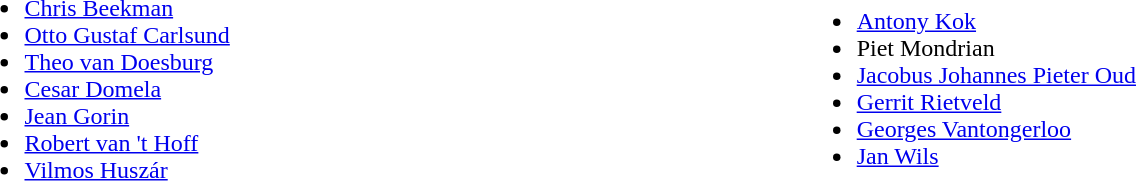<table width="100%">
<tr>
<td><br><ul><li><a href='#'>Chris Beekman</a></li><li><a href='#'>Otto Gustaf Carlsund</a></li><li><a href='#'>Theo van Doesburg</a></li><li><a href='#'>Cesar Domela</a></li><li><a href='#'>Jean Gorin</a></li><li><a href='#'>Robert van 't Hoff</a></li><li><a href='#'>Vilmos Huszár</a></li></ul></td>
<td><br><ul><li><a href='#'>Antony Kok</a></li><li>Piet Mondrian</li><li><a href='#'>Jacobus Johannes Pieter Oud</a></li><li><a href='#'>Gerrit Rietveld</a></li><li><a href='#'>Georges Vantongerloo</a></li><li><a href='#'>Jan Wils</a></li></ul></td>
</tr>
</table>
